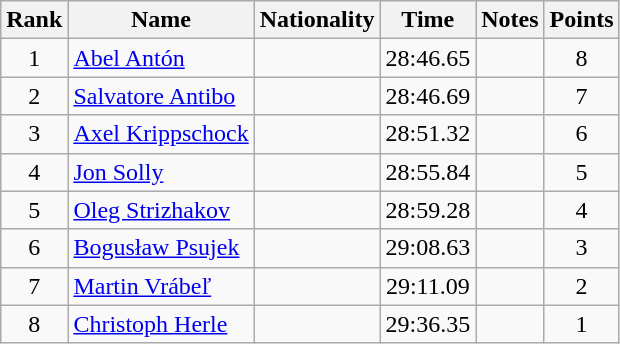<table class="wikitable sortable" style="text-align:center">
<tr>
<th>Rank</th>
<th>Name</th>
<th>Nationality</th>
<th>Time</th>
<th>Notes</th>
<th>Points</th>
</tr>
<tr>
<td>1</td>
<td align=left><a href='#'>Abel Antón</a></td>
<td align=left></td>
<td>28:46.65</td>
<td></td>
<td>8</td>
</tr>
<tr>
<td>2</td>
<td align=left><a href='#'>Salvatore Antibo</a></td>
<td align=left></td>
<td>28:46.69</td>
<td></td>
<td>7</td>
</tr>
<tr>
<td>3</td>
<td align=left><a href='#'>Axel Krippschock</a></td>
<td align=left></td>
<td>28:51.32</td>
<td></td>
<td>6</td>
</tr>
<tr>
<td>4</td>
<td align=left><a href='#'>Jon Solly</a></td>
<td align=left></td>
<td>28:55.84</td>
<td></td>
<td>5</td>
</tr>
<tr>
<td>5</td>
<td align=left><a href='#'>Oleg Strizhakov</a></td>
<td align=left></td>
<td>28:59.28</td>
<td></td>
<td>4</td>
</tr>
<tr>
<td>6</td>
<td align=left><a href='#'>Bogusław Psujek</a></td>
<td align=left></td>
<td>29:08.63</td>
<td></td>
<td>3</td>
</tr>
<tr>
<td>7</td>
<td align=left><a href='#'>Martin Vrábeľ</a></td>
<td align=left></td>
<td>29:11.09</td>
<td></td>
<td>2</td>
</tr>
<tr>
<td>8</td>
<td align=left><a href='#'>Christoph Herle</a></td>
<td align=left></td>
<td>29:36.35</td>
<td></td>
<td>1</td>
</tr>
</table>
